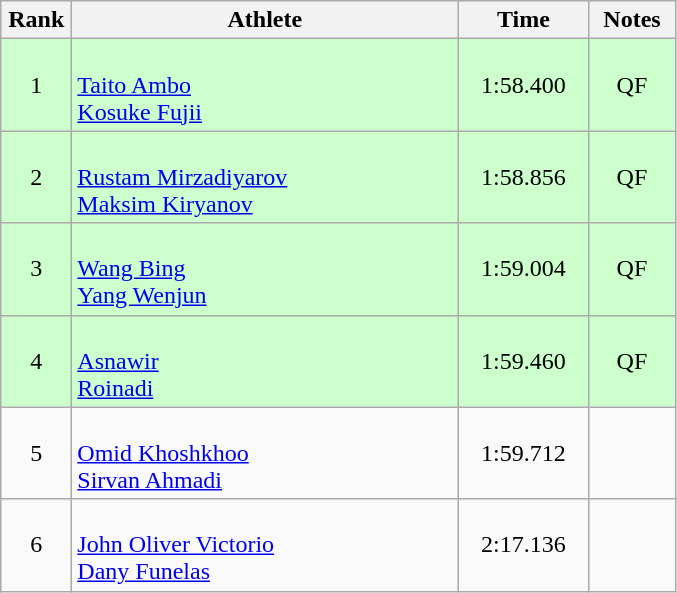<table class=wikitable style="text-align:center">
<tr>
<th width=40>Rank</th>
<th width=250>Athlete</th>
<th width=80>Time</th>
<th width=50>Notes</th>
</tr>
<tr bgcolor="ccffcc">
<td>1</td>
<td align=left><br><a href='#'>Taito Ambo</a><br><a href='#'>Kosuke Fujii</a></td>
<td>1:58.400</td>
<td>QF</td>
</tr>
<tr bgcolor="ccffcc">
<td>2</td>
<td align=left><br><a href='#'>Rustam Mirzadiyarov</a><br><a href='#'>Maksim Kiryanov</a></td>
<td>1:58.856</td>
<td>QF</td>
</tr>
<tr bgcolor="ccffcc">
<td>3</td>
<td align=left><br><a href='#'>Wang Bing</a><br><a href='#'>Yang Wenjun</a></td>
<td>1:59.004</td>
<td>QF</td>
</tr>
<tr bgcolor="ccffcc">
<td>4</td>
<td align=left><br><a href='#'>Asnawir</a><br><a href='#'>Roinadi</a></td>
<td>1:59.460</td>
<td>QF</td>
</tr>
<tr>
<td>5</td>
<td align=left><br><a href='#'>Omid Khoshkhoo</a><br><a href='#'>Sirvan Ahmadi</a></td>
<td>1:59.712</td>
<td></td>
</tr>
<tr>
<td>6</td>
<td align=left><br><a href='#'>John Oliver Victorio</a><br><a href='#'>Dany Funelas</a></td>
<td>2:17.136</td>
<td></td>
</tr>
</table>
